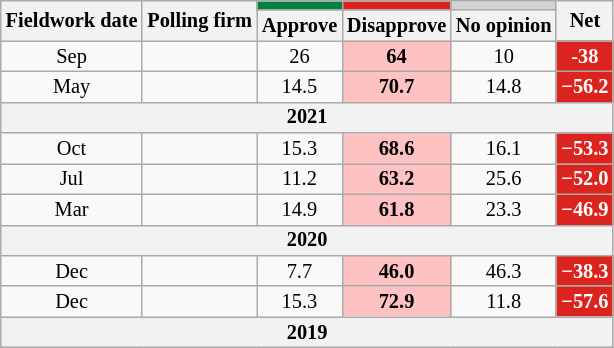<table class="wikitable mw-collapsible" style="text-align:center; font-size:85%; line-height:14px;">
<tr>
<th rowspan="2">Fieldwork date</th>
<th rowspan="2">Polling firm</th>
<th style="background: #008142;"></th>
<th style="background: #DC241F;"></th>
<th style="background: lightgrey;"></th>
<th rowspan="2">Net</th>
</tr>
<tr>
<th>Approve</th>
<th>Disapprove</th>
<th>No opinion</th>
</tr>
<tr>
<td>Sep</td>
<td></td>
<td>26</td>
<td style="background:#FFC2C2"><strong>64</strong></td>
<td>10</td>
<th style="background:#DC241F; color:white;">-38</th>
</tr>
<tr>
<td>May</td>
<td></td>
<td>14.5</td>
<td style="background:#FFC2C2"><strong>70.7</strong></td>
<td>14.8</td>
<th style="background:#DC241F; color:white;">−56.2</th>
</tr>
<tr>
<th colspan="6">2021</th>
</tr>
<tr>
<td>Oct</td>
<td></td>
<td>15.3</td>
<td style="background:#FFC2C2"><strong>68.6</strong></td>
<td>16.1</td>
<th style="background:#DC241F; color:white;">−53.3</th>
</tr>
<tr>
<td>Jul</td>
<td></td>
<td>11.2</td>
<td style="background:#FFC2C2"><strong>63.2</strong></td>
<td>25.6</td>
<th style="background:#DC241F; color:white;">−52.0</th>
</tr>
<tr>
<td>Mar</td>
<td></td>
<td>14.9</td>
<td style="background:#FFC2C2"><strong>61.8</strong></td>
<td>23.3</td>
<th style="background:#DC241F; color:white;">−46.9</th>
</tr>
<tr>
<th colspan="6">2020</th>
</tr>
<tr>
<td>Dec</td>
<td></td>
<td>7.7</td>
<td style="background:#FFC2C2"><strong>46.0</strong></td>
<td>46.3</td>
<th style="background:#DC241F; color:white;">−38.3</th>
</tr>
<tr>
<td>Dec</td>
<td></td>
<td>15.3</td>
<td style="background:#FFC2C2"><strong>72.9</strong></td>
<td>11.8</td>
<th style="background:#DC241F; color:white;">−57.6</th>
</tr>
<tr>
<th colspan="6">2019</th>
</tr>
</table>
